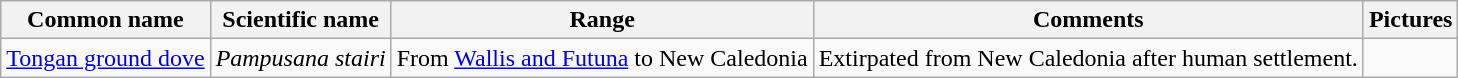<table class="wikitable sortable">
<tr>
<th>Common name</th>
<th>Scientific name</th>
<th>Range</th>
<th class="unsortable">Comments</th>
<th class="unsortable">Pictures</th>
</tr>
<tr>
<td><a href='#'>Tongan ground dove</a></td>
<td><em>Pampusana stairi</em></td>
<td>From <a href='#'>Wallis and Futuna</a> to New Caledonia</td>
<td>Extirpated from New Caledonia after human settlement.</td>
<td></td>
</tr>
</table>
